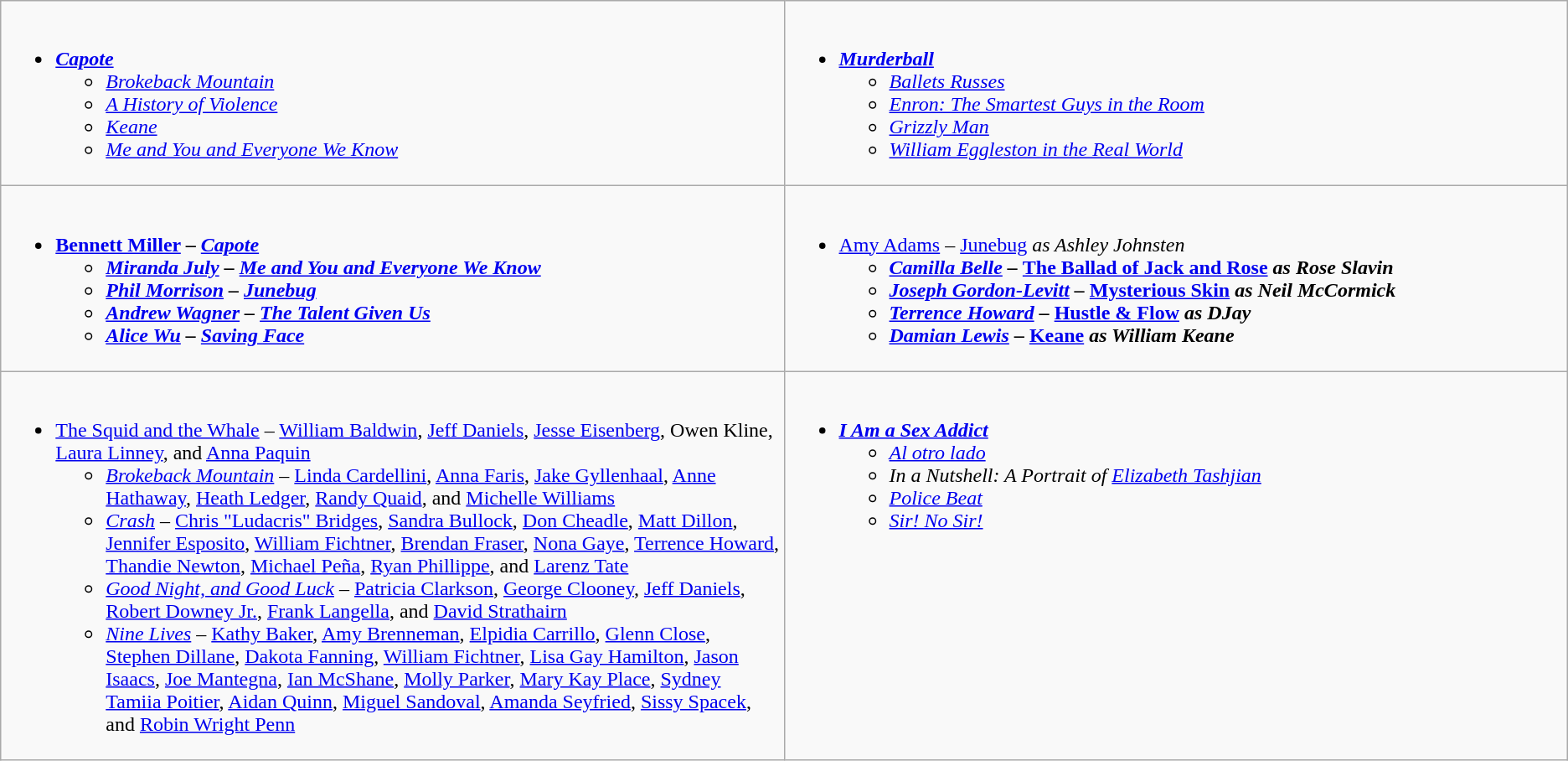<table class="wikitable" role="presentation">
<tr>
<td style="vertical-align:top; width:50%;"><br><ul><li><strong><em><a href='#'>Capote</a></em></strong><ul><li><em><a href='#'>Brokeback Mountain</a></em></li><li><em><a href='#'>A History of Violence</a></em></li><li><em><a href='#'>Keane</a></em></li><li><em><a href='#'>Me and You and Everyone We Know</a></em></li></ul></li></ul></td>
<td style="vertical-align:top; width:50%;"><br><ul><li><strong><em><a href='#'>Murderball</a></em></strong><ul><li><em><a href='#'>Ballets Russes</a></em></li><li><em><a href='#'>Enron: The Smartest Guys in the Room</a></em></li><li><em><a href='#'>Grizzly Man</a></em></li><li><em><a href='#'>William Eggleston in the Real World</a></em></li></ul></li></ul></td>
</tr>
<tr>
<td style="vertical-align:top; width:50%;"><br><ul><li><strong><a href='#'>Bennett Miller</a> – <em><a href='#'>Capote</a><strong><em><ul><li><a href='#'>Miranda July</a> – </em><a href='#'>Me and You and Everyone We Know</a><em></li><li><a href='#'>Phil Morrison</a> – </em><a href='#'>Junebug</a><em></li><li><a href='#'>Andrew Wagner</a> – </em><a href='#'>The Talent Given Us</a><em></li><li><a href='#'>Alice Wu</a> – </em><a href='#'>Saving Face</a><em></li></ul></li></ul></td>
<td style="vertical-align:top; width:50%;"><br><ul><li></strong><a href='#'>Amy Adams</a> – </em><a href='#'>Junebug</a><em> as Ashley Johnsten<strong><ul><li><a href='#'>Camilla Belle</a> – </em><a href='#'>The Ballad of Jack and Rose</a><em> as Rose Slavin</li><li><a href='#'>Joseph Gordon-Levitt</a> – </em><a href='#'>Mysterious Skin</a><em> as Neil McCormick</li><li><a href='#'>Terrence Howard</a> – </em><a href='#'>Hustle & Flow</a><em> as DJay</li><li><a href='#'>Damian Lewis</a> – </em><a href='#'>Keane</a><em> as William Keane</li></ul></li></ul></td>
</tr>
<tr>
<td style="vertical-align:top; width:50%;"><br><ul><li></em></strong><a href='#'>The Squid and the Whale</a></em> – <a href='#'>William Baldwin</a>, <a href='#'>Jeff Daniels</a>, <a href='#'>Jesse Eisenberg</a>, Owen Kline, <a href='#'>Laura Linney</a>, and <a href='#'>Anna Paquin</a></strong><ul><li><em><a href='#'>Brokeback Mountain</a></em> – <a href='#'>Linda Cardellini</a>, <a href='#'>Anna Faris</a>, <a href='#'>Jake Gyllenhaal</a>, <a href='#'>Anne Hathaway</a>, <a href='#'>Heath Ledger</a>, <a href='#'>Randy Quaid</a>, and <a href='#'>Michelle Williams</a></li><li><em><a href='#'>Crash</a></em> – <a href='#'>Chris "Ludacris" Bridges</a>, <a href='#'>Sandra Bullock</a>, <a href='#'>Don Cheadle</a>, <a href='#'>Matt Dillon</a>, <a href='#'>Jennifer Esposito</a>, <a href='#'>William Fichtner</a>, <a href='#'>Brendan Fraser</a>, <a href='#'>Nona Gaye</a>, <a href='#'>Terrence Howard</a>, <a href='#'>Thandie Newton</a>, <a href='#'>Michael Peña</a>, <a href='#'>Ryan Phillippe</a>, and <a href='#'>Larenz Tate</a></li><li><em><a href='#'>Good Night, and Good Luck</a></em> – <a href='#'>Patricia Clarkson</a>, <a href='#'>George Clooney</a>, <a href='#'>Jeff Daniels</a>, <a href='#'>Robert Downey Jr.</a>, <a href='#'>Frank Langella</a>, and <a href='#'>David Strathairn</a></li><li><em><a href='#'>Nine Lives</a></em> – <a href='#'>Kathy Baker</a>, <a href='#'>Amy Brenneman</a>, <a href='#'>Elpidia Carrillo</a>, <a href='#'>Glenn Close</a>, <a href='#'>Stephen Dillane</a>, <a href='#'>Dakota Fanning</a>, <a href='#'>William Fichtner</a>, <a href='#'>Lisa Gay Hamilton</a>, <a href='#'>Jason Isaacs</a>, <a href='#'>Joe Mantegna</a>, <a href='#'>Ian McShane</a>, <a href='#'>Molly Parker</a>, <a href='#'>Mary Kay Place</a>, <a href='#'>Sydney Tamiia Poitier</a>, <a href='#'>Aidan Quinn</a>, <a href='#'>Miguel Sandoval</a>, <a href='#'>Amanda Seyfried</a>, <a href='#'>Sissy Spacek</a>, and <a href='#'>Robin Wright Penn</a></li></ul></li></ul></td>
<td style="vertical-align:top; width:50%;"><br><ul><li><strong><em><a href='#'>I Am a Sex Addict</a></em></strong><ul><li><em><a href='#'>Al otro lado</a></em></li><li><em>In a Nutshell: A Portrait of <a href='#'>Elizabeth Tashjian</a></em></li><li><em><a href='#'>Police Beat</a></em></li><li><em><a href='#'>Sir! No Sir!</a></em></li></ul></li></ul></td>
</tr>
</table>
